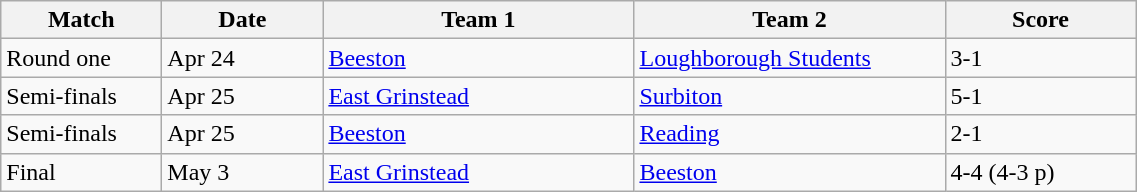<table class="wikitable" style="font-size: 100%">
<tr>
<th width=100>Match</th>
<th width=100>Date</th>
<th width=200>Team 1</th>
<th width=200>Team 2</th>
<th width=120>Score</th>
</tr>
<tr>
<td>Round one</td>
<td>Apr 24</td>
<td><a href='#'>Beeston</a></td>
<td><a href='#'>Loughborough Students</a></td>
<td>3-1</td>
</tr>
<tr>
<td>Semi-finals</td>
<td>Apr 25</td>
<td><a href='#'>East Grinstead</a></td>
<td><a href='#'>Surbiton</a></td>
<td>5-1</td>
</tr>
<tr>
<td>Semi-finals</td>
<td>Apr 25</td>
<td><a href='#'>Beeston</a></td>
<td><a href='#'>Reading</a></td>
<td>2-1</td>
</tr>
<tr>
<td>Final </td>
<td>May 3</td>
<td><a href='#'>East Grinstead</a></td>
<td><a href='#'>Beeston</a></td>
<td>4-4 (4-3 p)</td>
</tr>
</table>
